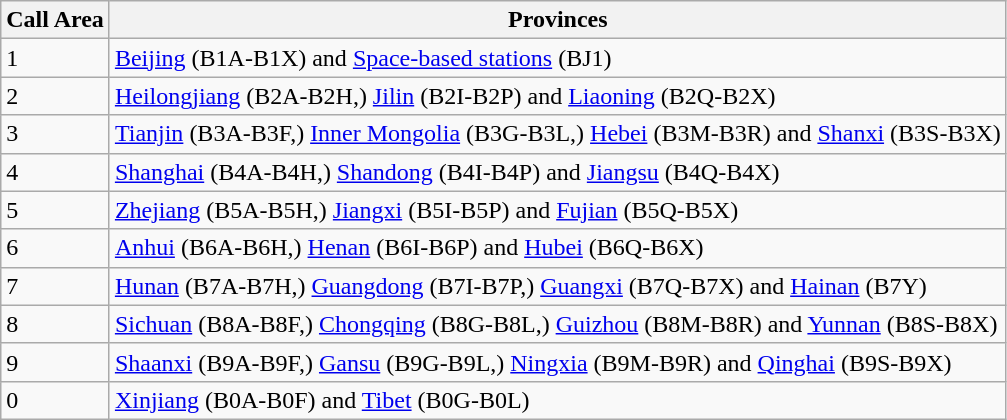<table class="wikitable">
<tr>
<th>Call Area</th>
<th>Provinces</th>
</tr>
<tr>
<td>1</td>
<td><a href='#'>Beijing</a> (B1A-B1X) and <a href='#'>Space-based stations</a> (BJ1)</td>
</tr>
<tr>
<td>2</td>
<td><a href='#'>Heilongjiang</a> (B2A-B2H,) <a href='#'>Jilin</a> (B2I-B2P) and <a href='#'>Liaoning</a> (B2Q-B2X)</td>
</tr>
<tr>
<td>3</td>
<td><a href='#'>Tianjin</a> (B3A-B3F,) <a href='#'>Inner Mongolia</a> (B3G-B3L,) <a href='#'>Hebei</a> (B3M-B3R) and <a href='#'>Shanxi</a> (B3S-B3X)</td>
</tr>
<tr>
<td>4</td>
<td><a href='#'>Shanghai</a> (B4A-B4H,) <a href='#'>Shandong</a> (B4I-B4P) and <a href='#'>Jiangsu</a> (B4Q-B4X)</td>
</tr>
<tr>
<td>5</td>
<td><a href='#'>Zhejiang</a> (B5A-B5H,) <a href='#'>Jiangxi</a> (B5I-B5P) and <a href='#'>Fujian</a> (B5Q-B5X)</td>
</tr>
<tr>
<td>6</td>
<td><a href='#'>Anhui</a> (B6A-B6H,) <a href='#'>Henan</a> (B6I-B6P) and <a href='#'>Hubei</a> (B6Q-B6X)</td>
</tr>
<tr>
<td>7</td>
<td><a href='#'>Hunan</a> (B7A-B7H,) <a href='#'>Guangdong</a> (B7I-B7P,) <a href='#'>Guangxi</a> (B7Q-B7X) and <a href='#'>Hainan</a> (B7Y)</td>
</tr>
<tr>
<td>8</td>
<td><a href='#'>Sichuan</a> (B8A-B8F,) <a href='#'>Chongqing</a> (B8G-B8L,) <a href='#'>Guizhou</a> (B8M-B8R) and <a href='#'>Yunnan</a> (B8S-B8X)</td>
</tr>
<tr>
<td>9</td>
<td><a href='#'>Shaanxi</a> (B9A-B9F,) <a href='#'>Gansu</a> (B9G-B9L,) <a href='#'>Ningxia</a> (B9M-B9R) and <a href='#'>Qinghai</a> (B9S-B9X)</td>
</tr>
<tr>
<td>0</td>
<td><a href='#'>Xinjiang</a> (B0A-B0F) and <a href='#'>Tibet</a> (B0G-B0L)</td>
</tr>
</table>
